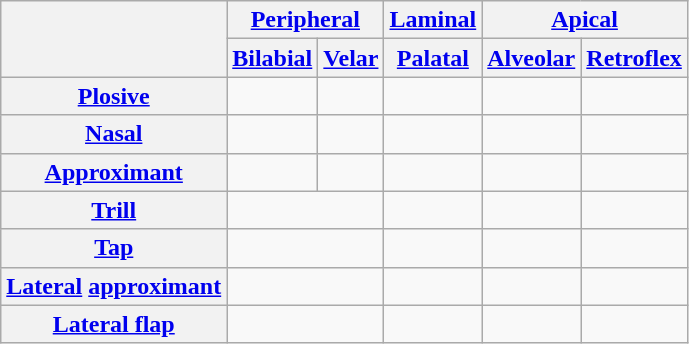<table class="wikitable" style="text-align: center">
<tr>
<th rowspan=2></th>
<th colspan=2><a href='#'>Peripheral</a></th>
<th><a href='#'>Laminal</a></th>
<th colspan=2><a href='#'>Apical</a></th>
</tr>
<tr>
<th><a href='#'>Bilabial</a></th>
<th><a href='#'>Velar</a></th>
<th><a href='#'>Palatal</a></th>
<th><a href='#'>Alveolar</a></th>
<th><a href='#'>Retroflex</a></th>
</tr>
<tr>
<th><a href='#'>Plosive</a></th>
<td></td>
<td></td>
<td></td>
<td></td>
<td></td>
</tr>
<tr>
<th><a href='#'>Nasal</a></th>
<td></td>
<td></td>
<td></td>
<td></td>
<td></td>
</tr>
<tr>
<th><a href='#'>Approximant</a></th>
<td></td>
<td></td>
<td></td>
<td></td>
<td></td>
</tr>
<tr>
<th><a href='#'>Trill</a></th>
<td colspan=2></td>
<td></td>
<td></td>
<td></td>
</tr>
<tr>
<th><a href='#'>Tap</a></th>
<td colspan=2></td>
<td></td>
<td></td>
<td></td>
</tr>
<tr>
<th><a href='#'>Lateral</a> <a href='#'>approximant</a></th>
<td colspan=2></td>
<td></td>
<td></td>
<td></td>
</tr>
<tr>
<th><a href='#'>Lateral flap</a></th>
<td colspan=2></td>
<td></td>
<td></td>
<td></td>
</tr>
</table>
